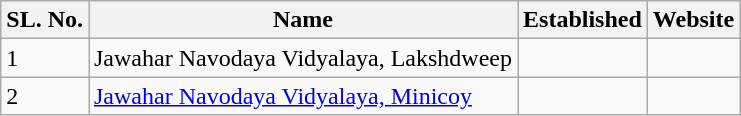<table class="wikitable sortable mw-collapsible">
<tr>
<th>SL. No.</th>
<th>Name</th>
<th>Established</th>
<th>Website</th>
</tr>
<tr>
<td>1</td>
<td>Jawahar Navodaya Vidyalaya, Lakshdweep</td>
<td></td>
<td></td>
</tr>
<tr>
<td>2</td>
<td><a href='#'>Jawahar Navodaya Vidyalaya, Minicoy</a></td>
<td></td>
<td></td>
</tr>
</table>
